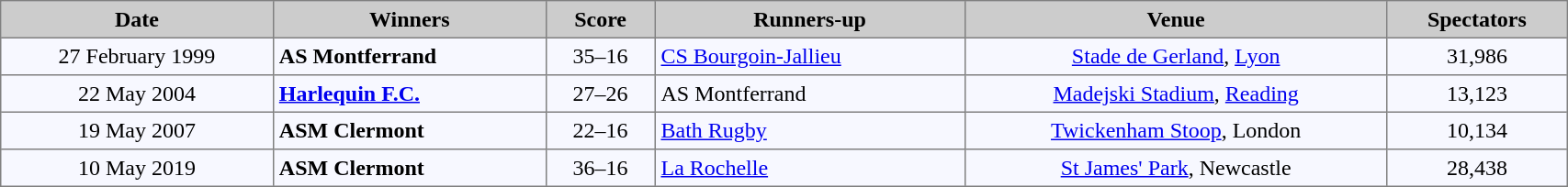<table bgcolor="#f7f8ff" cellpadding="4" width="90%" cellspacing="0" border="1" style="font-size: 100%; border: grey solid 1px; border-collapse: collapse;">
<tr bgcolor="#CCCCCC">
<td align=center><strong>Date</strong></td>
<td align=center><strong>Winners</strong></td>
<td align=center><strong>Score</strong></td>
<td align=center><strong>Runners-up</strong></td>
<td align=center><strong>Venue</strong></td>
<td align=center><strong>Spectators</strong></td>
</tr>
<tr>
<td align=center>27 February 1999</td>
<td> <strong>AS Montferrand</strong></td>
<td align=center>35–16</td>
<td> <a href='#'>CS Bourgoin-Jallieu</a></td>
<td align=center><a href='#'>Stade de Gerland</a>, <a href='#'>Lyon</a></td>
<td align=center>31,986</td>
</tr>
<tr>
<td align=center>22 May 2004</td>
<td> <strong><a href='#'>Harlequin F.C.</a></strong></td>
<td align=center>27–26</td>
<td> AS Montferrand</td>
<td align=center><a href='#'>Madejski Stadium</a>, <a href='#'>Reading</a></td>
<td align=center>13,123</td>
</tr>
<tr>
<td align=center>19 May 2007</td>
<td> <strong>ASM Clermont</strong></td>
<td align=center>22–16</td>
<td> <a href='#'>Bath Rugby</a></td>
<td align=center><a href='#'>Twickenham Stoop</a>, London</td>
<td align=center>10,134</td>
</tr>
<tr>
<td align=center>10 May 2019</td>
<td> <strong>ASM Clermont</strong></td>
<td align=center>36–16</td>
<td> <a href='#'>La Rochelle</a></td>
<td align=center><a href='#'>St James' Park</a>, Newcastle</td>
<td align=center>28,438</td>
</tr>
</table>
